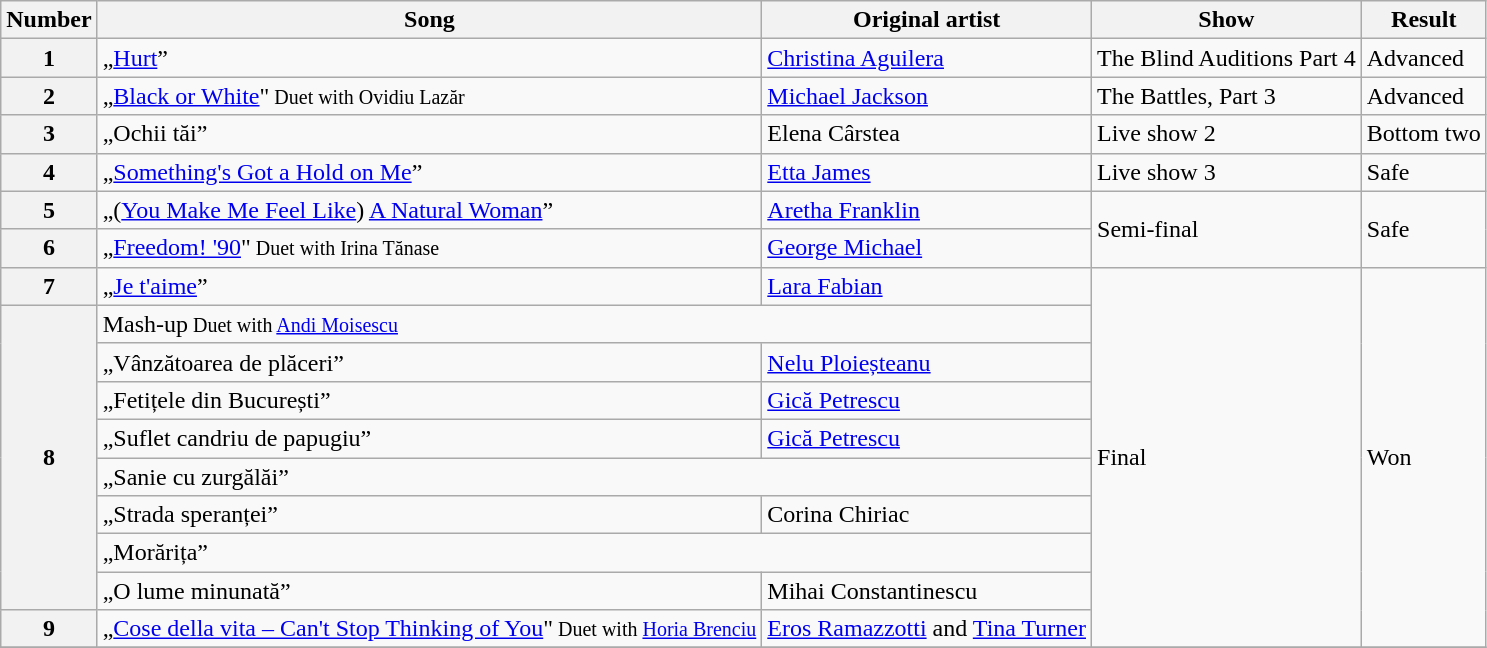<table class="wikitable">
<tr>
<th>Number</th>
<th>Song</th>
<th>Original artist</th>
<th>Show</th>
<th>Result</th>
</tr>
<tr>
<th>1</th>
<td>„<a href='#'>Hurt</a>”</td>
<td><a href='#'>Christina Aguilera</a></td>
<td>The Blind Auditions Part 4</td>
<td>Advanced</td>
</tr>
<tr>
<th>2</th>
<td>„<a href='#'>Black or White</a>"<small> Duet with Ovidiu Lazăr</small></td>
<td><a href='#'>Michael Jackson</a></td>
<td>The Battles, Part 3</td>
<td>Advanced</td>
</tr>
<tr>
<th>3</th>
<td>„Ochii tăi”</td>
<td>Elena Cârstea</td>
<td>Live show 2</td>
<td>Bottom two</td>
</tr>
<tr>
<th>4</th>
<td>„<a href='#'>Something's Got a Hold on Me</a>”</td>
<td><a href='#'>Etta James</a></td>
<td>Live show 3</td>
<td>Safe</td>
</tr>
<tr>
<th>5</th>
<td>„(<a href='#'>You Make Me Feel Like</a>) <a href='#'>A Natural Woman</a>”</td>
<td><a href='#'>Aretha Franklin</a></td>
<td rowspan="2">Semi-final</td>
<td rowspan="2">Safe</td>
</tr>
<tr>
<th>6</th>
<td>„<a href='#'>Freedom! '90</a>"<small> Duet with Irina Tănase</small></td>
<td><a href='#'>George Michael</a></td>
</tr>
<tr>
<th>7</th>
<td>„<a href='#'>Je t'aime</a>”</td>
<td><a href='#'>Lara Fabian</a></td>
<td rowspan="10">Final</td>
<td rowspan="10">Won</td>
</tr>
<tr>
<th rowspan="8">8</th>
<td colspan="2">Mash-up<small> Duet with <a href='#'>Andi Moisescu</a></small></td>
</tr>
<tr>
<td>„Vânzătoarea de plăceri”</td>
<td><a href='#'>Nelu Ploieșteanu</a></td>
</tr>
<tr>
<td>„Fetițele din București”</td>
<td><a href='#'>Gică Petrescu</a></td>
</tr>
<tr>
<td>„Suflet candriu de papugiu”</td>
<td><a href='#'>Gică Petrescu</a></td>
</tr>
<tr>
<td colspan="2">„Sanie cu zurgălăi”</td>
</tr>
<tr>
<td>„Strada speranței”</td>
<td>Corina Chiriac</td>
</tr>
<tr>
<td colspan="2">„Morărița”</td>
</tr>
<tr>
<td>„O lume minunată”</td>
<td>Mihai Constantinescu</td>
</tr>
<tr>
<th>9</th>
<td>„<a href='#'>Cose della vita – Can't Stop Thinking of You</a>"<small> Duet with <a href='#'>Horia Brenciu</a></small></td>
<td><a href='#'>Eros Ramazzotti</a> and <a href='#'>Tina Turner</a></td>
</tr>
<tr>
</tr>
</table>
